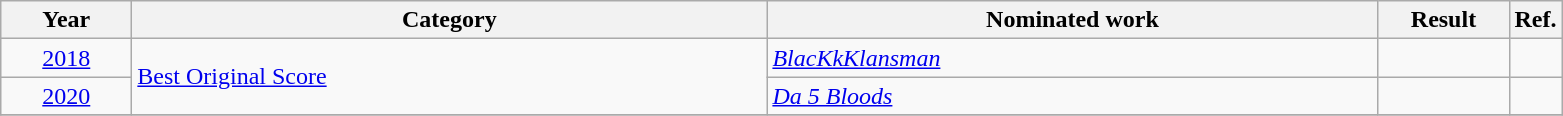<table class=wikitable>
<tr>
<th scope="col" style="width:5em;">Year</th>
<th scope="col" style="width:26em;">Category</th>
<th scope="col" style="width:25em;">Nominated work</th>
<th scope="col" style="width:5em;">Result</th>
<th>Ref.</th>
</tr>
<tr>
<td style="text-align:center;"><a href='#'>2018</a></td>
<td rowspan="2"><a href='#'>Best Original Score</a></td>
<td><em><a href='#'>BlacKkKlansman</a></em></td>
<td></td>
<td align="center"></td>
</tr>
<tr>
<td style="text-align:center;"><a href='#'>2020</a></td>
<td><em><a href='#'>Da 5 Bloods</a></em></td>
<td></td>
<td align="center"></td>
</tr>
<tr>
</tr>
</table>
